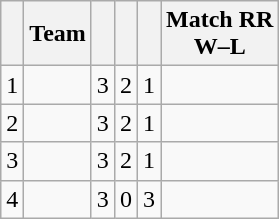<table class="wikitable">
<tr>
<th -Pos></th>
<th>Team</th>
<th Played></th>
<th Won></th>
<th Lost></th>
<th>Match RR <br>W–L</th>
</tr>
<tr>
<td>1</td>
<td><strong></strong></td>
<td>3</td>
<td>2</td>
<td>1</td>
<td></td>
</tr>
<tr>
<td>2</td>
<td></td>
<td>3</td>
<td>2</td>
<td>1</td>
<td></td>
</tr>
<tr>
<td>3</td>
<td></td>
<td>3</td>
<td>2</td>
<td>1</td>
<td></td>
</tr>
<tr>
<td>4</td>
<td></td>
<td>3</td>
<td>0</td>
<td>3</td>
<td></td>
</tr>
</table>
